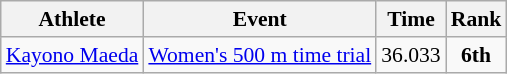<table class=wikitable style="font-size:90%">
<tr>
<th>Athlete</th>
<th>Event</th>
<th>Time</th>
<th>Rank</th>
</tr>
<tr>
<td><a href='#'>Kayono Maeda</a></td>
<td><a href='#'>Women's 500 m time trial</a></td>
<td align=center>36.033</td>
<td align=center><strong>6th</strong></td>
</tr>
</table>
